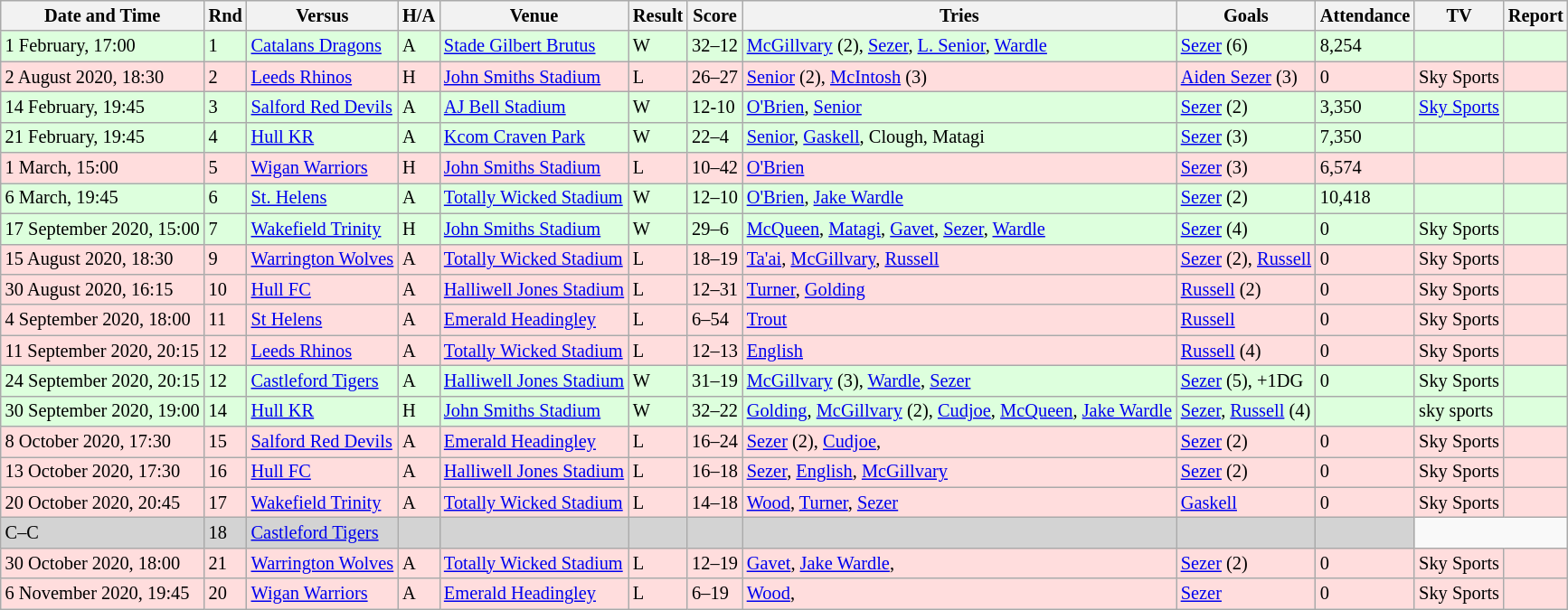<table class="wikitable" style="font-size:85%;">
<tr>
<th>Date and Time</th>
<th>Rnd</th>
<th>Versus</th>
<th>H/A</th>
<th>Venue</th>
<th>Result</th>
<th>Score</th>
<th>Tries</th>
<th>Goals</th>
<th>Attendance</th>
<th>TV</th>
<th>Report</th>
</tr>
<tr style="background:#ddffdd;" width=20 | >
<td>1 February, 17:00</td>
<td>1</td>
<td> <a href='#'>Catalans Dragons</a></td>
<td>A</td>
<td><a href='#'>Stade Gilbert Brutus</a></td>
<td>W</td>
<td>32–12</td>
<td><a href='#'>McGillvary</a> (2), <a href='#'>Sezer</a>, <a href='#'>L. Senior</a>, <a href='#'>Wardle</a></td>
<td><a href='#'>Sezer</a> (6)</td>
<td>8,254</td>
<td></td>
<td></td>
</tr>
<tr style="background:#ffdddd;" width=20 | >
<td>2 August 2020, 18:30</td>
<td>2</td>
<td> <a href='#'>Leeds Rhinos</a></td>
<td>H</td>
<td><a href='#'>John Smiths Stadium</a></td>
<td>L</td>
<td>26–27</td>
<td><a href='#'>Senior</a> (2), <a href='#'>McIntosh</a> (3)</td>
<td><a href='#'>Aiden Sezer</a> (3)</td>
<td>0</td>
<td>Sky Sports</td>
<td></td>
</tr>
<tr style="background:#ddffdd;" width=20 | >
<td>14 February, 19:45</td>
<td>3</td>
<td> <a href='#'>Salford Red Devils</a></td>
<td>A</td>
<td><a href='#'>AJ Bell Stadium</a></td>
<td>W</td>
<td>12-10</td>
<td><a href='#'>O'Brien</a>, <a href='#'>Senior</a></td>
<td><a href='#'>Sezer</a> (2)</td>
<td>3,350</td>
<td><a href='#'>Sky Sports</a></td>
<td></td>
</tr>
<tr style="background:#ddffdd;" width=20 | >
<td>21 February, 19:45</td>
<td>4</td>
<td> <a href='#'>Hull KR</a></td>
<td>A</td>
<td><a href='#'>Kcom Craven Park</a></td>
<td>W</td>
<td>22–4</td>
<td><a href='#'>Senior</a>, <a href='#'>Gaskell</a>, Clough, Matagi</td>
<td><a href='#'>Sezer</a> (3)</td>
<td>7,350</td>
<td></td>
<td></td>
</tr>
<tr style="background:#ffdddd;" width=20 | >
<td>1 March, 15:00</td>
<td>5</td>
<td> <a href='#'>Wigan Warriors</a></td>
<td>H</td>
<td><a href='#'>John Smiths Stadium</a></td>
<td>L</td>
<td>10–42</td>
<td><a href='#'>O'Brien</a></td>
<td><a href='#'>Sezer</a> (3)</td>
<td>6,574</td>
<td></td>
<td></td>
</tr>
<tr style="background:#ddffdd;" width=20 | >
<td>6 March, 19:45</td>
<td>6</td>
<td> <a href='#'>St. Helens</a></td>
<td>A</td>
<td><a href='#'>Totally Wicked Stadium</a></td>
<td>W</td>
<td>12–10</td>
<td><a href='#'>O'Brien</a>, <a href='#'>Jake Wardle</a></td>
<td><a href='#'>Sezer</a> (2)</td>
<td>10,418</td>
<td></td>
<td></td>
</tr>
<tr style="background:#ddffdd;" width=20 | >
<td>17 September 2020, 15:00</td>
<td>7</td>
<td> <a href='#'>Wakefield Trinity</a></td>
<td>H</td>
<td><a href='#'>John Smiths Stadium</a></td>
<td>W</td>
<td>29–6</td>
<td><a href='#'>McQueen</a>, <a href='#'>Matagi</a>, <a href='#'>Gavet</a>, <a href='#'>Sezer</a>, <a href='#'>Wardle</a></td>
<td><a href='#'>Sezer</a> (4)</td>
<td>0</td>
<td>Sky Sports</td>
<td></td>
</tr>
<tr style="background:#ffdddd;" width=20 | >
<td>15 August 2020, 18:30</td>
<td>9</td>
<td> <a href='#'>Warrington Wolves</a></td>
<td>A</td>
<td><a href='#'>Totally Wicked Stadium</a></td>
<td>L</td>
<td>18–19</td>
<td><a href='#'>Ta'ai</a>, <a href='#'>McGillvary</a>, <a href='#'>Russell</a></td>
<td><a href='#'>Sezer</a> (2), <a href='#'>Russell</a></td>
<td>0</td>
<td>Sky Sports</td>
<td></td>
</tr>
<tr style="background:#ffdddd;" width=20 | >
<td>30 August 2020, 16:15</td>
<td>10</td>
<td> <a href='#'>Hull FC</a></td>
<td>A</td>
<td><a href='#'>Halliwell Jones Stadium</a></td>
<td>L</td>
<td>12–31</td>
<td><a href='#'>Turner</a>, <a href='#'>Golding</a></td>
<td><a href='#'>Russell</a> (2)</td>
<td>0  </td>
<td>Sky Sports</td>
<td></td>
</tr>
<tr style="background:#ffdddd;" width=20 | >
<td>4 September 2020, 18:00</td>
<td>11</td>
<td> <a href='#'>St Helens</a></td>
<td>A</td>
<td><a href='#'>Emerald Headingley</a></td>
<td>L</td>
<td>6–54</td>
<td><a href='#'>Trout</a></td>
<td><a href='#'>Russell</a></td>
<td>0  </td>
<td>Sky Sports</td>
<td></td>
</tr>
<tr style="background:#ffdddd;" width=20 | >
<td>11 September 2020, 20:15</td>
<td>12</td>
<td> <a href='#'>Leeds Rhinos</a></td>
<td>A</td>
<td><a href='#'>Totally Wicked Stadium</a></td>
<td>L</td>
<td>12–13</td>
<td><a href='#'>English</a></td>
<td><a href='#'>Russell</a> (4)</td>
<td>0  </td>
<td>Sky Sports</td>
<td></td>
</tr>
<tr style="background:#ddffdd;" width=20 | >
<td>24 September 2020, 20:15</td>
<td>12</td>
<td> <a href='#'>Castleford Tigers</a></td>
<td>A</td>
<td><a href='#'>Halliwell Jones Stadium</a></td>
<td>W</td>
<td>31–19</td>
<td><a href='#'>McGillvary</a> (3), <a href='#'>Wardle</a>, <a href='#'>Sezer</a></td>
<td><a href='#'>Sezer</a> (5), +1DG</td>
<td>0  </td>
<td>Sky Sports</td>
<td></td>
</tr>
<tr style="background:#ddffdd;" width=20 | >
<td>30 September 2020, 19:00</td>
<td>14</td>
<td> <a href='#'>Hull KR</a></td>
<td>H</td>
<td><a href='#'>John Smiths Stadium</a></td>
<td>W</td>
<td>32–22</td>
<td><a href='#'>Golding</a>, <a href='#'>McGillvary</a> (2), <a href='#'>Cudjoe</a>, <a href='#'>McQueen</a>, <a href='#'>Jake Wardle</a></td>
<td><a href='#'>Sezer</a>, <a href='#'>Russell</a> (4)</td>
<td></td>
<td>sky sports</td>
<td></td>
</tr>
<tr style="background:#ffdddd;" width=20 | >
<td>8 October 2020, 17:30</td>
<td>15</td>
<td> <a href='#'>Salford Red Devils</a></td>
<td>A</td>
<td><a href='#'>Emerald Headingley</a></td>
<td>L</td>
<td>16–24</td>
<td><a href='#'>Sezer</a> (2), <a href='#'>Cudjoe</a>,</td>
<td><a href='#'>Sezer</a> (2)</td>
<td>0</td>
<td>Sky Sports</td>
<td></td>
</tr>
<tr style="background:#ffdddd;" width=20 | >
<td>13 October 2020, 17:30</td>
<td>16</td>
<td> <a href='#'>Hull FC</a></td>
<td>A</td>
<td><a href='#'>Halliwell Jones Stadium</a></td>
<td>L</td>
<td>16–18</td>
<td><a href='#'>Sezer</a>, <a href='#'>English</a>, <a href='#'>McGillvary</a></td>
<td><a href='#'>Sezer</a> (2)</td>
<td>0</td>
<td>Sky Sports</td>
<td></td>
</tr>
<tr style="background:#ffdddd;" width=20 | >
<td>20 October 2020, 20:45</td>
<td>17</td>
<td> <a href='#'>Wakefield Trinity</a></td>
<td>A</td>
<td><a href='#'>Totally Wicked Stadium</a></td>
<td>L</td>
<td>14–18</td>
<td><a href='#'>Wood</a>, <a href='#'>Turner</a>, <a href='#'>Sezer</a></td>
<td><a href='#'>Gaskell</a></td>
<td>0</td>
<td>Sky Sports</td>
<td></td>
</tr>
<tr style="background:lightgrey;" width=20 | >
<td>C–C </td>
<td>18</td>
<td> <a href='#'>Castleford Tigers</a></td>
<td></td>
<td></td>
<td></td>
<td></td>
<td></td>
<td></td>
<td></td>
</tr>
<tr style="background:#ffdddd;" width=20 | >
<td>30 October 2020, 18:00</td>
<td>21</td>
<td> <a href='#'>Warrington Wolves</a></td>
<td>A</td>
<td><a href='#'>Totally Wicked Stadium</a></td>
<td>L</td>
<td>12–19</td>
<td><a href='#'>Gavet</a>, <a href='#'>Jake Wardle</a>,</td>
<td><a href='#'>Sezer</a> (2)</td>
<td>0</td>
<td>Sky Sports</td>
<td></td>
</tr>
<tr style="background:#ffdddd;" width=20 | >
<td>6 November 2020, 19:45</td>
<td>20</td>
<td> <a href='#'>Wigan Warriors</a></td>
<td>A</td>
<td><a href='#'>Emerald Headingley</a></td>
<td>L</td>
<td>6–19</td>
<td><a href='#'>Wood</a>,</td>
<td><a href='#'>Sezer</a></td>
<td>0</td>
<td>Sky Sports</td>
<td></td>
</tr>
</table>
